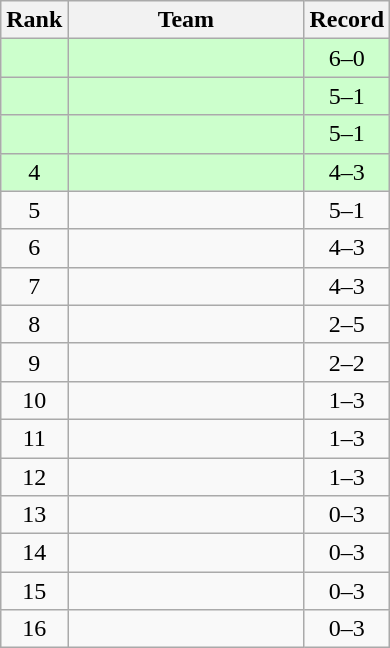<table class="wikitable">
<tr>
<th>Rank</th>
<th width=150px>Team</th>
<th>Record</th>
</tr>
<tr bgcolor=ccffcc>
<td align=center></td>
<td></td>
<td align=center>6–0</td>
</tr>
<tr bgcolor=ccffcc>
<td align=center></td>
<td></td>
<td align=center>5–1</td>
</tr>
<tr bgcolor=ccffcc>
<td align=center></td>
<td></td>
<td align=center>5–1</td>
</tr>
<tr bgcolor=ccffcc>
<td align=center>4</td>
<td></td>
<td align=center>4–3</td>
</tr>
<tr>
<td align=center>5</td>
<td></td>
<td align=center>5–1</td>
</tr>
<tr>
<td align=center>6</td>
<td></td>
<td align=center>4–3</td>
</tr>
<tr>
<td align=center>7</td>
<td></td>
<td align=center>4–3</td>
</tr>
<tr>
<td align=center>8</td>
<td></td>
<td align=center>2–5</td>
</tr>
<tr>
<td align=center>9</td>
<td></td>
<td align=center>2–2</td>
</tr>
<tr>
<td align=center>10</td>
<td></td>
<td align=center>1–3</td>
</tr>
<tr>
<td align=center>11</td>
<td></td>
<td align=center>1–3</td>
</tr>
<tr>
<td align=center>12</td>
<td></td>
<td align=center>1–3</td>
</tr>
<tr>
<td align=center>13</td>
<td></td>
<td align=center>0–3</td>
</tr>
<tr>
<td align=center>14</td>
<td></td>
<td align=center>0–3</td>
</tr>
<tr>
<td align=center>15</td>
<td></td>
<td align=center>0–3</td>
</tr>
<tr>
<td align=center>16</td>
<td></td>
<td align=center>0–3</td>
</tr>
</table>
